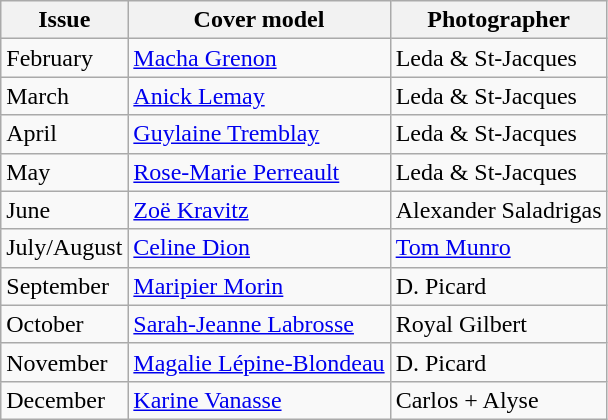<table class="sortable wikitable">
<tr>
<th>Issue</th>
<th>Cover model</th>
<th>Photographer</th>
</tr>
<tr>
<td>February</td>
<td><a href='#'>Macha Grenon</a></td>
<td>Leda & St-Jacques</td>
</tr>
<tr>
<td>March</td>
<td><a href='#'>Anick Lemay</a></td>
<td>Leda & St-Jacques</td>
</tr>
<tr>
<td>April</td>
<td><a href='#'>Guylaine Tremblay</a></td>
<td>Leda & St-Jacques</td>
</tr>
<tr>
<td>May</td>
<td><a href='#'>Rose-Marie Perreault</a></td>
<td>Leda & St-Jacques</td>
</tr>
<tr>
<td>June</td>
<td><a href='#'>Zoë Kravitz</a></td>
<td>Alexander Saladrigas</td>
</tr>
<tr>
<td>July/August</td>
<td><a href='#'>Celine Dion</a></td>
<td><a href='#'>Tom Munro</a></td>
</tr>
<tr>
<td>September</td>
<td><a href='#'>Maripier Morin</a></td>
<td>D. Picard</td>
</tr>
<tr>
<td>October</td>
<td><a href='#'>Sarah-Jeanne Labrosse</a></td>
<td>Royal Gilbert</td>
</tr>
<tr>
<td>November</td>
<td><a href='#'>Magalie Lépine-Blondeau</a></td>
<td>D. Picard</td>
</tr>
<tr>
<td>December</td>
<td><a href='#'>Karine Vanasse</a></td>
<td>Carlos + Alyse</td>
</tr>
</table>
